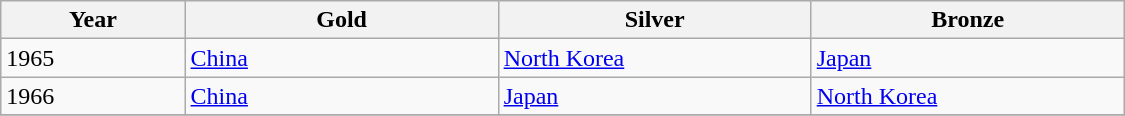<table class="wikitable" style="text-align: left; width: 750px;">
<tr>
<th width="100">Year</th>
<th width="175">Gold</th>
<th width="175">Silver</th>
<th width="175">Bronze</th>
</tr>
<tr>
<td>1965</td>
<td> <a href='#'>China</a></td>
<td> <a href='#'>North Korea</a></td>
<td> <a href='#'>Japan</a></td>
</tr>
<tr>
<td>1966</td>
<td> <a href='#'>China</a></td>
<td> <a href='#'>Japan</a></td>
<td> <a href='#'>North Korea</a></td>
</tr>
<tr>
</tr>
</table>
